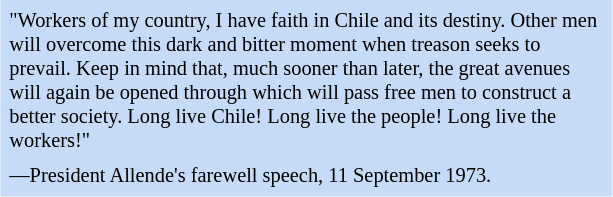<table class="toccolours" style="float: right; margin-left: 1em; margin-right: 2em; font-size: 85%; background:#c6dbf7; color:black; width:30em; max-width: 50%;" cellspacing="5">
<tr>
<td style="text-align: left;">"Workers of my country, I have faith in Chile and its destiny. Other men will overcome this dark and bitter moment when treason seeks to prevail. Keep in mind that, much sooner than later, the great avenues will again be opened through which will pass free men to construct a better society. Long live Chile! Long live the people! Long live the workers!"</td>
</tr>
<tr>
<td style="text-align: left;">—President Allende's farewell speech, 11 September 1973.</td>
</tr>
</table>
